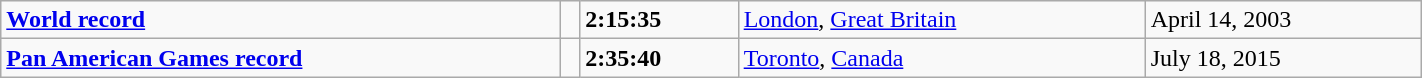<table class="wikitable" width=75%>
<tr>
<td><strong><a href='#'>World record</a></strong></td>
<td></td>
<td><strong>2:15:35</strong></td>
<td><a href='#'>London</a>, <a href='#'>Great Britain</a></td>
<td>April 14, 2003</td>
</tr>
<tr>
<td><strong><a href='#'>Pan American Games record</a></strong></td>
<td></td>
<td><strong>2:35:40</strong></td>
<td><a href='#'>Toronto</a>, <a href='#'>Canada</a></td>
<td>July 18, 2015</td>
</tr>
</table>
